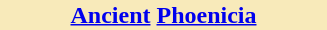<table style="float:right; width:222px; margin:0 0 1em 1em;">
<tr>
<th style="color:#black; background:#f8eaba; font-size:100%; text-align:center;"><a href='#'>Ancient</a> <a href='#'>Phoenicia</a></th>
</tr>
<tr>
<td><br></td>
</tr>
</table>
